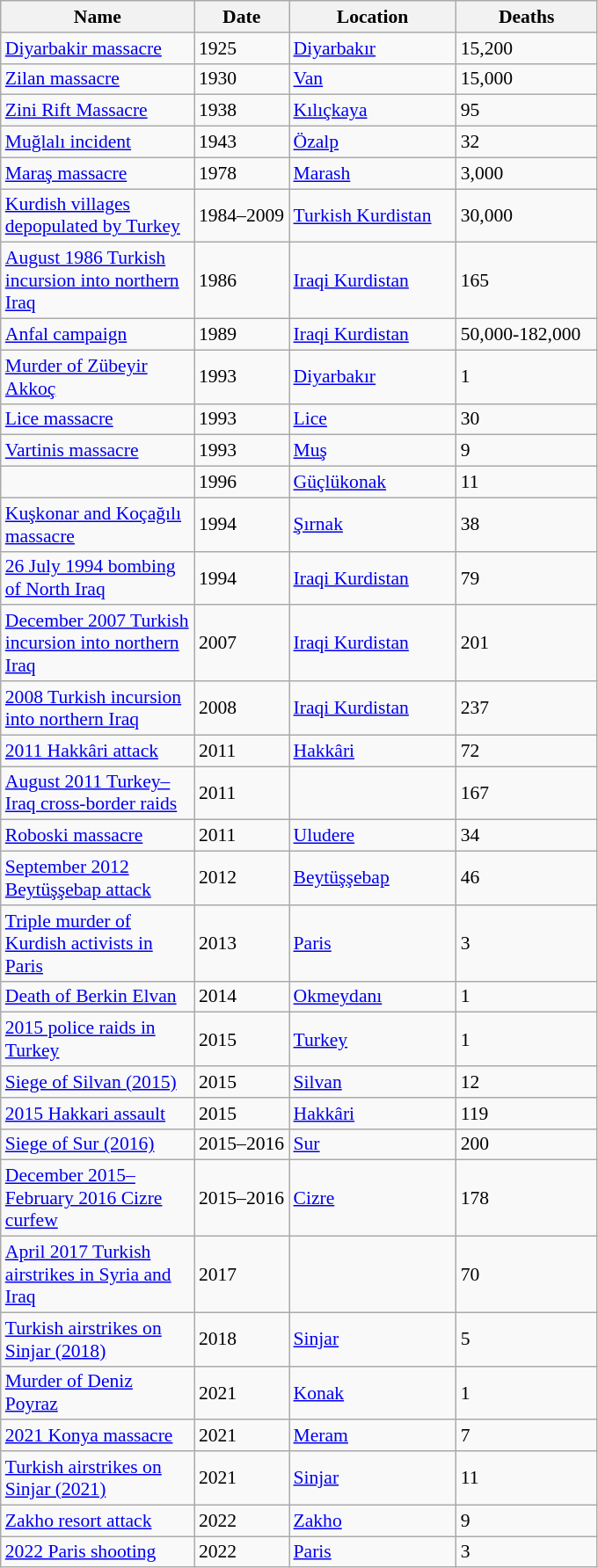<table class="sortable wikitable" style="font-size:90%;">
<tr>
<th style="width:140px;">Name</th>
<th style="width:65px;">Date</th>
<th style="width:120px;">Location</th>
<th style="width:100px;">Deaths</th>
</tr>
<tr>
<td><a href='#'>Diyarbakir massacre</a></td>
<td>1925</td>
<td><a href='#'>Diyarbakır</a></td>
<td>15,200</td>
</tr>
<tr>
<td><a href='#'>Zilan massacre</a></td>
<td>1930</td>
<td><a href='#'>Van</a></td>
<td>15,000</td>
</tr>
<tr>
<td><a href='#'>Zini Rift Massacre</a></td>
<td>1938</td>
<td><a href='#'>Kılıçkaya</a></td>
<td>95</td>
</tr>
<tr>
<td><a href='#'>Muğlalı incident</a></td>
<td>1943</td>
<td><a href='#'>Özalp</a></td>
<td>32</td>
</tr>
<tr>
<td><a href='#'>Maraş massacre</a></td>
<td>1978</td>
<td><a href='#'>Marash</a></td>
<td>3,000</td>
</tr>
<tr>
<td><a href='#'>Kurdish villages depopulated by Turkey</a></td>
<td>1984–2009</td>
<td><a href='#'>Turkish Kurdistan</a></td>
<td>30,000</td>
</tr>
<tr>
<td><a href='#'>August 1986 Turkish incursion into northern Iraq</a></td>
<td>1986</td>
<td><a href='#'>Iraqi Kurdistan</a></td>
<td>165</td>
</tr>
<tr>
<td><a href='#'>Anfal campaign</a></td>
<td>1989</td>
<td><a href='#'>Iraqi Kurdistan</a></td>
<td>50,000-182,000</td>
</tr>
<tr>
<td><a href='#'>Murder of Zübeyir Akkoç</a></td>
<td>1993</td>
<td><a href='#'>Diyarbakır</a></td>
<td>1</td>
</tr>
<tr>
<td><a href='#'>Lice massacre</a></td>
<td>1993</td>
<td><a href='#'>Lice</a></td>
<td>30</td>
</tr>
<tr>
<td><a href='#'>Vartinis massacre</a></td>
<td>1993</td>
<td><a href='#'>Muş</a></td>
<td>9</td>
</tr>
<tr>
<td></td>
<td>1996</td>
<td><a href='#'>Güçlükonak</a></td>
<td>11</td>
</tr>
<tr>
<td><a href='#'>Kuşkonar and Koçağılı massacre</a></td>
<td>1994</td>
<td><a href='#'>Şırnak</a></td>
<td>38</td>
</tr>
<tr>
<td><a href='#'>26 July 1994 bombing of North Iraq</a></td>
<td>1994</td>
<td><a href='#'>Iraqi Kurdistan</a></td>
<td>79</td>
</tr>
<tr>
<td><a href='#'>December 2007 Turkish incursion into northern Iraq</a></td>
<td>2007</td>
<td><a href='#'>Iraqi Kurdistan</a></td>
<td>201</td>
</tr>
<tr>
<td><a href='#'>2008 Turkish incursion into northern Iraq</a></td>
<td>2008</td>
<td><a href='#'>Iraqi Kurdistan</a></td>
<td>237</td>
</tr>
<tr>
<td><a href='#'>2011 Hakkâri attack</a></td>
<td>2011</td>
<td><a href='#'>Hakkâri</a></td>
<td>72</td>
</tr>
<tr>
<td><a href='#'>August 2011 Turkey–Iraq cross-border raids</a></td>
<td>2011</td>
<td></td>
<td>167</td>
</tr>
<tr>
<td><a href='#'>Roboski massacre</a></td>
<td>2011</td>
<td><a href='#'>Uludere</a></td>
<td>34</td>
</tr>
<tr>
<td><a href='#'>September 2012 Beytüşşebap attack</a></td>
<td>2012</td>
<td><a href='#'>Beytüşşebap</a></td>
<td>46</td>
</tr>
<tr>
<td><a href='#'>Triple murder of Kurdish activists in Paris</a></td>
<td>2013</td>
<td><a href='#'>Paris</a></td>
<td>3</td>
</tr>
<tr>
<td><a href='#'>Death of Berkin Elvan</a></td>
<td>2014</td>
<td><a href='#'>Okmeydanı</a></td>
<td>1</td>
</tr>
<tr>
<td><a href='#'>2015 police raids in Turkey</a></td>
<td>2015</td>
<td><a href='#'>Turkey</a></td>
<td>1</td>
</tr>
<tr>
<td><a href='#'>Siege of Silvan (2015)</a></td>
<td>2015</td>
<td><a href='#'>Silvan</a></td>
<td>12</td>
</tr>
<tr>
<td><a href='#'>2015 Hakkari assault</a></td>
<td>2015</td>
<td><a href='#'>Hakkâri</a></td>
<td>119</td>
</tr>
<tr>
<td><a href='#'>Siege of Sur (2016)</a></td>
<td>2015–2016</td>
<td><a href='#'>Sur</a></td>
<td>200</td>
</tr>
<tr>
<td><a href='#'>December 2015–February 2016 Cizre curfew</a></td>
<td>2015–2016</td>
<td><a href='#'>Cizre</a></td>
<td>178</td>
</tr>
<tr>
<td><a href='#'>April 2017 Turkish airstrikes in Syria and Iraq</a></td>
<td>2017</td>
<td></td>
<td>70</td>
</tr>
<tr>
<td><a href='#'>Turkish airstrikes on Sinjar (2018)</a></td>
<td>2018</td>
<td><a href='#'>Sinjar</a></td>
<td>5</td>
</tr>
<tr>
<td><a href='#'>Murder of Deniz Poyraz</a></td>
<td>2021</td>
<td><a href='#'>Konak</a></td>
<td>1</td>
</tr>
<tr>
<td><a href='#'>2021 Konya massacre</a></td>
<td>2021</td>
<td><a href='#'>Meram</a></td>
<td>7</td>
</tr>
<tr>
<td><a href='#'>Turkish airstrikes on Sinjar (2021)</a></td>
<td>2021</td>
<td><a href='#'>Sinjar</a></td>
<td>11</td>
</tr>
<tr>
<td><a href='#'>Zakho resort attack</a></td>
<td>2022</td>
<td><a href='#'>Zakho</a></td>
<td>9</td>
</tr>
<tr>
<td><a href='#'>2022 Paris shooting</a></td>
<td>2022</td>
<td><a href='#'>Paris</a></td>
<td>3</td>
</tr>
</table>
